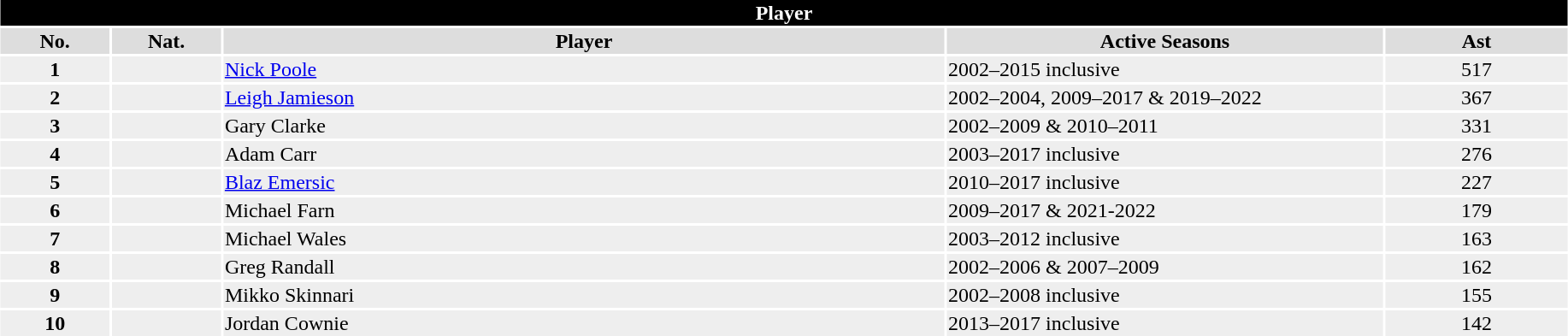<table class="toccolours"  style="width:97%; clear:both; margin:1.5em auto; text-align:center;">
<tr>
<th colspan="11" style="background:#000000; color:#FFFFFF;">Player</th>
</tr>
<tr style="background:#ddd;">
<th width=7%>No.</th>
<th width=7%>Nat.</th>
<th !width=30%>Player</th>
<th width=28%>Active Seasons</th>
<th widith=28%>Ast</th>
</tr>
<tr style="background:#eee;">
<td><strong>1</strong></td>
<td></td>
<td align=left><a href='#'>Nick Poole</a></td>
<td align=left>2002–2015 inclusive</td>
<td>517</td>
</tr>
<tr style="background:#eee;">
<td><strong>2</strong></td>
<td></td>
<td align=left><a href='#'>Leigh Jamieson</a></td>
<td align=left>2002–2004, 2009–2017 & 2019–2022</td>
<td>367</td>
</tr>
<tr style="background:#eee;">
<td><strong>3</strong></td>
<td></td>
<td align=left>Gary Clarke</td>
<td align=left>2002–2009 & 2010–2011</td>
<td>331</td>
</tr>
<tr style="background:#eee;">
<td><strong>4</strong></td>
<td></td>
<td align=left>Adam Carr</td>
<td align=left>2003–2017 inclusive</td>
<td>276</td>
</tr>
<tr style="background:#eee;">
<td><strong>5</strong></td>
<td></td>
<td align=left><a href='#'>Blaz Emersic</a></td>
<td align=left>2010–2017 inclusive</td>
<td>227</td>
</tr>
<tr style="background:#eee;">
<td><strong>6</strong></td>
<td></td>
<td align=left>Michael Farn</td>
<td align=left>2009–2017 & 2021-2022</td>
<td>179</td>
</tr>
<tr style="background:#eee;">
<td><strong>7</strong></td>
<td></td>
<td align=left>Michael Wales</td>
<td align=left>2003–2012 inclusive</td>
<td>163</td>
</tr>
<tr style="background:#eee;">
<td><strong>8</strong></td>
<td></td>
<td align="left">Greg Randall</td>
<td align=left>2002–2006 & 2007–2009</td>
<td>162</td>
</tr>
<tr style="background:#eee;">
<td><strong>9</strong></td>
<td></td>
<td align=left>Mikko Skinnari</td>
<td align=left>2002–2008 inclusive</td>
<td>155</td>
</tr>
<tr style="background:#eee;">
<td><strong>10</strong></td>
<td></td>
<td align=left>Jordan Cownie</td>
<td align=left>2013–2017 inclusive</td>
<td>142</td>
</tr>
</table>
